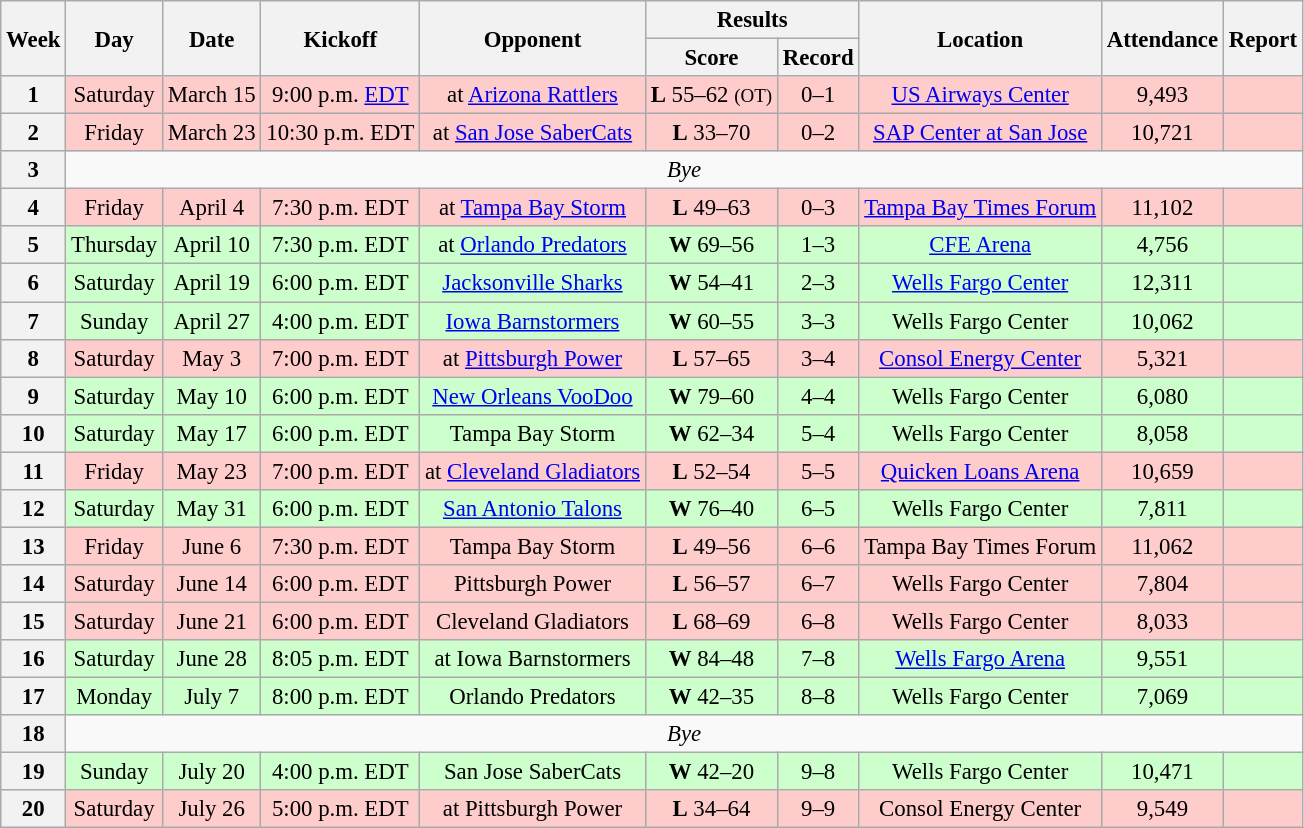<table class="wikitable" style="font-size: 95%;">
<tr>
<th rowspan=2>Week</th>
<th rowspan=2>Day</th>
<th rowspan=2>Date</th>
<th rowspan=2>Kickoff</th>
<th rowspan=2>Opponent</th>
<th colspan=2>Results</th>
<th rowspan=2>Location</th>
<th rowspan=2>Attendance</th>
<th rowspan=2>Report</th>
</tr>
<tr>
<th>Score</th>
<th>Record</th>
</tr>
<tr style= background:#ffcccc>
<th align="center"><strong>1</strong></th>
<td align="center">Saturday</td>
<td align="center">March 15</td>
<td align="center">9:00 p.m. <a href='#'>EDT</a></td>
<td align="center">at <a href='#'>Arizona Rattlers</a></td>
<td align="center"><strong>L</strong> 55–62 <small>(OT)</small></td>
<td align="center">0–1</td>
<td align="center"><a href='#'>US Airways Center</a></td>
<td align="center">9,493</td>
<td align="center"></td>
</tr>
<tr style= background:#ffcccc>
<th align="center"><strong>2</strong></th>
<td align="center">Friday</td>
<td align="center">March 23</td>
<td align="center">10:30 p.m. EDT</td>
<td align="center">at <a href='#'>San Jose SaberCats</a></td>
<td align="center"><strong>L</strong> 33–70</td>
<td align="center">0–2</td>
<td align="center"><a href='#'>SAP Center at San Jose</a></td>
<td align="center">10,721</td>
<td align="center"></td>
</tr>
<tr style=>
<th align="center"><strong>3</strong></th>
<td colspan=9 align="center" valign="middle"><em>Bye</em></td>
</tr>
<tr style= background:#ffcccc>
<th align="center"><strong>4</strong></th>
<td align="center">Friday</td>
<td align="center">April 4</td>
<td align="center">7:30 p.m. EDT</td>
<td align="center">at <a href='#'>Tampa Bay Storm</a></td>
<td align="center"><strong>L</strong> 49–63</td>
<td align="center">0–3</td>
<td align="center"><a href='#'>Tampa Bay Times Forum</a></td>
<td align="center">11,102</td>
<td align="center"></td>
</tr>
<tr style= background:#ccffcc>
<th align="center"><strong>5</strong></th>
<td align="center">Thursday</td>
<td align="center">April 10</td>
<td align="center">7:30 p.m. EDT</td>
<td align="center">at <a href='#'>Orlando Predators</a></td>
<td align="center"><strong>W</strong> 69–56</td>
<td align="center">1–3</td>
<td align="center"><a href='#'>CFE Arena</a></td>
<td align="center">4,756</td>
<td align="center"></td>
</tr>
<tr style= background:#ccffcc>
<th align="center"><strong>6</strong></th>
<td align="center">Saturday</td>
<td align="center">April 19</td>
<td align="center">6:00 p.m. EDT</td>
<td align="center"><a href='#'>Jacksonville Sharks</a></td>
<td align="center"><strong>W</strong> 54–41</td>
<td align="center">2–3</td>
<td align="center"><a href='#'>Wells Fargo Center</a></td>
<td align="center">12,311</td>
<td align="center"></td>
</tr>
<tr style= background:#ccffcc>
<th align="center"><strong>7</strong></th>
<td align="center">Sunday</td>
<td align="center">April 27</td>
<td align="center">4:00 p.m. EDT</td>
<td align="center"><a href='#'>Iowa Barnstormers</a></td>
<td align="center"><strong>W</strong> 60–55</td>
<td align="center">3–3</td>
<td align="center">Wells Fargo Center</td>
<td align="center">10,062</td>
<td align="center"></td>
</tr>
<tr style= background:#ffcccc>
<th align="center"><strong>8</strong></th>
<td align="center">Saturday</td>
<td align="center">May 3</td>
<td align="center">7:00 p.m. EDT</td>
<td align="center">at <a href='#'>Pittsburgh Power</a></td>
<td align="center"><strong>L</strong> 57–65</td>
<td align="center">3–4</td>
<td align="center"><a href='#'>Consol Energy Center</a></td>
<td align="center">5,321</td>
<td align="center"></td>
</tr>
<tr style= background:#ccffcc>
<th align="center"><strong>9</strong></th>
<td align="center">Saturday</td>
<td align="center">May 10</td>
<td align="center">6:00 p.m. EDT</td>
<td align="center"><a href='#'>New Orleans VooDoo</a></td>
<td align="center"><strong>W</strong> 79–60</td>
<td align="center">4–4</td>
<td align="center">Wells Fargo Center</td>
<td align="center">6,080</td>
<td align="center"></td>
</tr>
<tr style= background:#ccffcc>
<th align="center"><strong>10</strong></th>
<td align="center">Saturday</td>
<td align="center">May 17</td>
<td align="center">6:00 p.m. EDT</td>
<td align="center">Tampa Bay Storm</td>
<td align="center"><strong>W</strong> 62–34</td>
<td align="center">5–4</td>
<td align="center">Wells Fargo Center</td>
<td align="center">8,058</td>
<td align="center"></td>
</tr>
<tr style= background:#ffcccc>
<th align="center"><strong>11</strong></th>
<td align="center">Friday</td>
<td align="center">May 23</td>
<td align="center">7:00 p.m. EDT</td>
<td align="center">at <a href='#'>Cleveland Gladiators</a></td>
<td align="center"><strong>L</strong> 52–54</td>
<td align="center">5–5</td>
<td align="center"><a href='#'>Quicken Loans Arena</a></td>
<td align="center">10,659</td>
<td align="center"></td>
</tr>
<tr style= background:#ccffcc>
<th align="center"><strong>12</strong></th>
<td align="center">Saturday</td>
<td align="center">May 31</td>
<td align="center">6:00 p.m. EDT</td>
<td align="center"><a href='#'>San Antonio Talons</a></td>
<td align="center"><strong>W</strong> 76–40</td>
<td align="center">6–5</td>
<td align="center">Wells Fargo Center</td>
<td align="center">7,811</td>
<td align="center"></td>
</tr>
<tr style= background:#ffcccc>
<th align="center"><strong>13</strong></th>
<td align="center">Friday</td>
<td align="center">June 6</td>
<td align="center">7:30 p.m. EDT</td>
<td align="center">Tampa Bay Storm</td>
<td align="center"><strong>L</strong> 49–56</td>
<td align="center">6–6</td>
<td align="center">Tampa Bay Times Forum</td>
<td align="center">11,062</td>
<td align="center"></td>
</tr>
<tr style= background:#ffcccc>
<th align="center"><strong>14</strong></th>
<td align="center">Saturday</td>
<td align="center">June 14</td>
<td align="center">6:00 p.m. EDT</td>
<td align="center">Pittsburgh Power</td>
<td align="center"><strong>L</strong> 56–57</td>
<td align="center">6–7</td>
<td align="center">Wells Fargo Center</td>
<td align="center">7,804</td>
<td align="center"></td>
</tr>
<tr style= background:#ffcccc>
<th align="center"><strong>15</strong></th>
<td align="center">Saturday</td>
<td align="center">June 21</td>
<td align="center">6:00 p.m. EDT</td>
<td align="center">Cleveland Gladiators</td>
<td align="center"><strong>L</strong> 68–69</td>
<td align="center">6–8</td>
<td align="center">Wells Fargo Center</td>
<td align="center">8,033</td>
<td align="center"></td>
</tr>
<tr style= background:#ccffcc>
<th align="center"><strong>16</strong></th>
<td align="center">Saturday</td>
<td align="center">June 28</td>
<td align="center">8:05 p.m. EDT</td>
<td align="center">at Iowa Barnstormers</td>
<td align="center"><strong>W</strong> 84–48</td>
<td align="center">7–8</td>
<td align="center"><a href='#'>Wells Fargo Arena</a></td>
<td align="center">9,551</td>
<td align="center"></td>
</tr>
<tr style= background:#ccffcc>
<th align="center"><strong>17</strong></th>
<td align="center">Monday</td>
<td align="center">July 7</td>
<td align="center">8:00 p.m. EDT</td>
<td align="center">Orlando Predators</td>
<td align="center"><strong>W</strong> 42–35</td>
<td align="center">8–8</td>
<td align="center">Wells Fargo Center</td>
<td align="center">7,069</td>
<td align="center"></td>
</tr>
<tr style=>
<th align="center"><strong>18</strong></th>
<td colspan=9 align="center" valign="middle"><em>Bye</em></td>
</tr>
<tr style= background:#ccffcc>
<th align="center"><strong>19</strong></th>
<td align="center">Sunday</td>
<td align="center">July 20</td>
<td align="center">4:00 p.m. EDT</td>
<td align="center">San Jose SaberCats</td>
<td align="center"><strong>W</strong> 42–20</td>
<td align="center">9–8</td>
<td align="center">Wells Fargo Center</td>
<td align="center">10,471</td>
<td align="center"></td>
</tr>
<tr style= background:#ffcccc>
<th align="center"><strong>20</strong></th>
<td align="center">Saturday</td>
<td align="center">July 26</td>
<td align="center">5:00 p.m. EDT</td>
<td align="center">at Pittsburgh Power</td>
<td align="center"><strong>L</strong> 34–64</td>
<td align="center">9–9</td>
<td align="center">Consol Energy Center</td>
<td align="center">9,549</td>
<td align="center"></td>
</tr>
</table>
